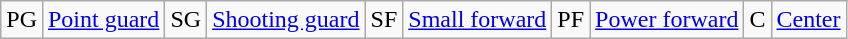<table class=wikitable>
<tr>
<td>PG</td>
<td><a href='#'>Point guard</a></td>
<td>SG</td>
<td><a href='#'>Shooting guard</a></td>
<td>SF</td>
<td><a href='#'>Small forward</a></td>
<td>PF</td>
<td><a href='#'>Power forward</a></td>
<td>C</td>
<td><a href='#'>Center</a></td>
</tr>
</table>
